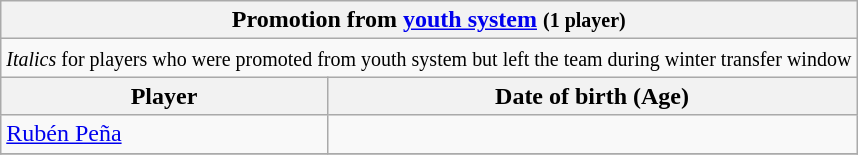<table class="wikitable collapsible collapsed">
<tr>
<th colspan="2" width="500"> <strong>Promotion from <a href='#'>youth system</a></strong> <small>(1 player)</small></th>
</tr>
<tr>
<td colspan="2" align="center"><small><em>Italics</em> for players who were promoted from youth system but left the team during winter transfer window</small></td>
</tr>
<tr>
<th>Player</th>
<th>Date of birth (Age)</th>
</tr>
<tr>
<td> <a href='#'>Rubén Peña</a></td>
<td></td>
</tr>
<tr>
</tr>
</table>
